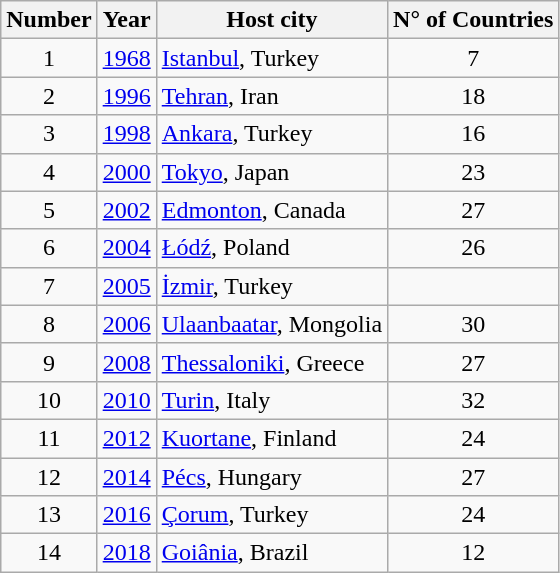<table class="wikitable">
<tr>
<th>Number</th>
<th>Year</th>
<th>Host city</th>
<th>N° of Countries</th>
</tr>
<tr>
<td align="center">1</td>
<td><a href='#'>1968</a></td>
<td> <a href='#'>Istanbul</a>, Turkey</td>
<td align="center">7</td>
</tr>
<tr>
<td align="center">2</td>
<td><a href='#'>1996</a></td>
<td> <a href='#'>Tehran</a>, Iran</td>
<td align="center">18</td>
</tr>
<tr>
<td align="center">3</td>
<td><a href='#'>1998</a></td>
<td> <a href='#'>Ankara</a>, Turkey</td>
<td align="center">16</td>
</tr>
<tr>
<td align="center">4</td>
<td><a href='#'>2000</a></td>
<td> <a href='#'>Tokyo</a>, Japan</td>
<td align="center">23</td>
</tr>
<tr>
<td align="center">5</td>
<td><a href='#'>2002</a></td>
<td> <a href='#'>Edmonton</a>, Canada</td>
<td align="center">27</td>
</tr>
<tr>
<td align="center">6</td>
<td><a href='#'>2004</a></td>
<td> <a href='#'>Łódź</a>, Poland</td>
<td align="center">26</td>
</tr>
<tr>
<td align="center">7</td>
<td><a href='#'>2005</a></td>
<td> <a href='#'>İzmir</a>, Turkey</td>
<td align="center"></td>
</tr>
<tr>
<td align="center">8</td>
<td><a href='#'>2006</a></td>
<td> <a href='#'>Ulaanbaatar</a>, Mongolia</td>
<td align="center">30</td>
</tr>
<tr>
<td align="center">9</td>
<td><a href='#'>2008</a></td>
<td> <a href='#'>Thessaloniki</a>, Greece</td>
<td align="center">27</td>
</tr>
<tr>
<td align="center">10</td>
<td><a href='#'>2010</a></td>
<td> <a href='#'>Turin</a>, Italy</td>
<td align="center">32</td>
</tr>
<tr>
<td align="center">11</td>
<td><a href='#'>2012</a></td>
<td> <a href='#'>Kuortane</a>, Finland</td>
<td align="center">24</td>
</tr>
<tr>
<td align="center">12</td>
<td><a href='#'>2014</a></td>
<td> <a href='#'>Pécs</a>, Hungary</td>
<td align="center">27</td>
</tr>
<tr>
<td align="center">13</td>
<td><a href='#'>2016</a></td>
<td> <a href='#'>Çorum</a>, Turkey</td>
<td align="center">24</td>
</tr>
<tr>
<td align="center">14</td>
<td><a href='#'>2018</a></td>
<td> <a href='#'>Goiânia</a>, Brazil</td>
<td align="center">12</td>
</tr>
</table>
